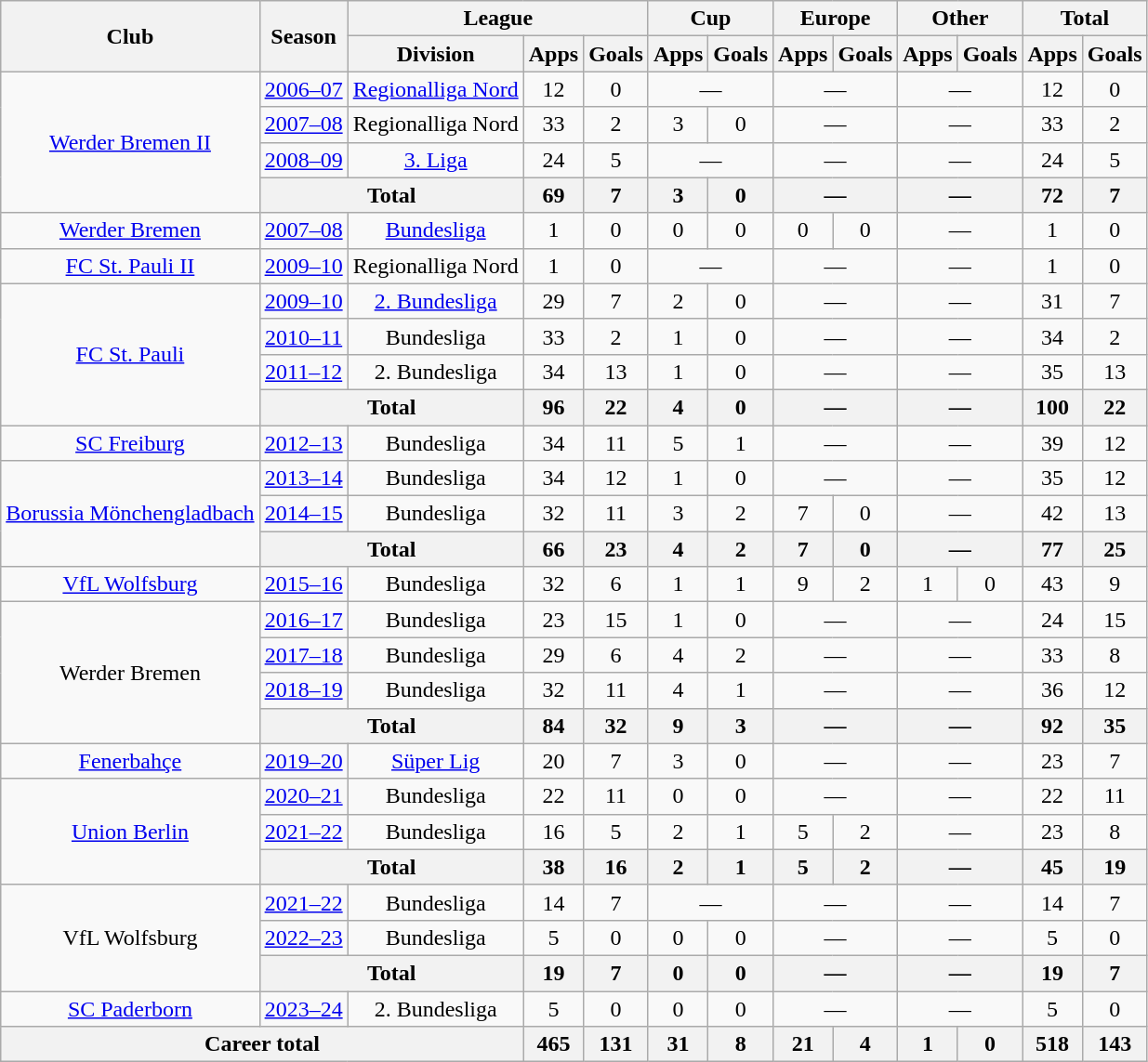<table class="wikitable" style="text-align:center">
<tr>
<th rowspan="2">Club</th>
<th rowspan="2">Season</th>
<th colspan="3">League</th>
<th colspan="2">Cup</th>
<th colspan="2">Europe</th>
<th colspan="2">Other</th>
<th colspan="2">Total</th>
</tr>
<tr>
<th>Division</th>
<th>Apps</th>
<th>Goals</th>
<th>Apps</th>
<th>Goals</th>
<th>Apps</th>
<th>Goals</th>
<th>Apps</th>
<th>Goals</th>
<th>Apps</th>
<th>Goals</th>
</tr>
<tr>
<td rowspan="4"><a href='#'>Werder Bremen II</a></td>
<td><a href='#'>2006–07</a></td>
<td><a href='#'>Regionalliga Nord</a></td>
<td>12</td>
<td>0</td>
<td colspan="2">—</td>
<td colspan="2">—</td>
<td colspan="2">—</td>
<td>12</td>
<td>0</td>
</tr>
<tr>
<td><a href='#'>2007–08</a></td>
<td>Regionalliga Nord</td>
<td>33</td>
<td>2</td>
<td>3</td>
<td>0</td>
<td colspan="2">—</td>
<td colspan="2">—</td>
<td>33</td>
<td>2</td>
</tr>
<tr>
<td><a href='#'>2008–09</a></td>
<td><a href='#'>3. Liga</a></td>
<td>24</td>
<td>5</td>
<td colspan="2">—</td>
<td colspan="2">—</td>
<td colspan="2">—</td>
<td>24</td>
<td>5</td>
</tr>
<tr>
<th colspan="2">Total</th>
<th>69</th>
<th>7</th>
<th>3</th>
<th>0</th>
<th colspan="2">—</th>
<th colspan="2">—</th>
<th>72</th>
<th>7</th>
</tr>
<tr>
<td><a href='#'>Werder Bremen</a></td>
<td><a href='#'>2007–08</a></td>
<td><a href='#'>Bundesliga</a></td>
<td>1</td>
<td>0</td>
<td>0</td>
<td>0</td>
<td>0</td>
<td>0</td>
<td colspan="2">—</td>
<td>1</td>
<td>0</td>
</tr>
<tr>
<td><a href='#'>FC St. Pauli II</a></td>
<td><a href='#'>2009–10</a></td>
<td>Regionalliga Nord</td>
<td>1</td>
<td>0</td>
<td colspan="2">—</td>
<td colspan="2">—</td>
<td colspan="2">—</td>
<td>1</td>
<td>0</td>
</tr>
<tr>
<td rowspan="4"><a href='#'>FC St. Pauli</a></td>
<td><a href='#'>2009–10</a></td>
<td><a href='#'>2. Bundesliga</a></td>
<td>29</td>
<td>7</td>
<td>2</td>
<td>0</td>
<td colspan="2">—</td>
<td colspan="2">—</td>
<td>31</td>
<td>7</td>
</tr>
<tr>
<td><a href='#'>2010–11</a></td>
<td>Bundesliga</td>
<td>33</td>
<td>2</td>
<td>1</td>
<td>0</td>
<td colspan="2">—</td>
<td colspan="2">—</td>
<td>34</td>
<td>2</td>
</tr>
<tr>
<td><a href='#'>2011–12</a></td>
<td>2. Bundesliga</td>
<td>34</td>
<td>13</td>
<td>1</td>
<td>0</td>
<td colspan="2">—</td>
<td colspan="2">—</td>
<td>35</td>
<td>13</td>
</tr>
<tr>
<th colspan="2">Total</th>
<th>96</th>
<th>22</th>
<th>4</th>
<th>0</th>
<th colspan="2">—</th>
<th colspan="2">—</th>
<th>100</th>
<th>22</th>
</tr>
<tr>
<td><a href='#'>SC Freiburg</a></td>
<td><a href='#'>2012–13</a></td>
<td>Bundesliga</td>
<td>34</td>
<td>11</td>
<td>5</td>
<td>1</td>
<td colspan="2">—</td>
<td colspan="2">—</td>
<td>39</td>
<td>12</td>
</tr>
<tr>
<td rowspan="3"><a href='#'>Borussia Mönchengladbach</a></td>
<td><a href='#'>2013–14</a></td>
<td>Bundesliga</td>
<td>34</td>
<td>12</td>
<td>1</td>
<td>0</td>
<td colspan="2">—</td>
<td colspan="2">—</td>
<td>35</td>
<td>12</td>
</tr>
<tr>
<td><a href='#'>2014–15</a></td>
<td>Bundesliga</td>
<td>32</td>
<td>11</td>
<td>3</td>
<td>2</td>
<td>7</td>
<td>0</td>
<td colspan="2">—</td>
<td>42</td>
<td>13</td>
</tr>
<tr>
<th colspan="2">Total</th>
<th>66</th>
<th>23</th>
<th>4</th>
<th>2</th>
<th>7</th>
<th>0</th>
<th colspan="2">—</th>
<th>77</th>
<th>25</th>
</tr>
<tr>
<td><a href='#'>VfL Wolfsburg</a></td>
<td><a href='#'>2015–16</a></td>
<td>Bundesliga</td>
<td>32</td>
<td>6</td>
<td>1</td>
<td>1</td>
<td>9</td>
<td>2</td>
<td>1</td>
<td>0</td>
<td>43</td>
<td>9</td>
</tr>
<tr>
<td rowspan="4">Werder Bremen</td>
<td><a href='#'>2016–17</a></td>
<td>Bundesliga</td>
<td>23</td>
<td>15</td>
<td>1</td>
<td>0</td>
<td colspan="2">—</td>
<td colspan="2">—</td>
<td>24</td>
<td>15</td>
</tr>
<tr>
<td><a href='#'>2017–18</a></td>
<td>Bundesliga</td>
<td>29</td>
<td>6</td>
<td>4</td>
<td>2</td>
<td colspan="2">—</td>
<td colspan="2">—</td>
<td>33</td>
<td>8</td>
</tr>
<tr>
<td><a href='#'>2018–19</a></td>
<td>Bundesliga</td>
<td>32</td>
<td>11</td>
<td>4</td>
<td>1</td>
<td colspan="2">—</td>
<td colspan="2">—</td>
<td>36</td>
<td>12</td>
</tr>
<tr>
<th colspan="2">Total</th>
<th>84</th>
<th>32</th>
<th>9</th>
<th>3</th>
<th colspan="2">—</th>
<th colspan="2">—</th>
<th>92</th>
<th>35</th>
</tr>
<tr>
<td><a href='#'>Fenerbahçe</a></td>
<td><a href='#'>2019–20</a></td>
<td><a href='#'>Süper Lig</a></td>
<td>20</td>
<td>7</td>
<td>3</td>
<td>0</td>
<td colspan="2">—</td>
<td colspan="2">—</td>
<td>23</td>
<td>7</td>
</tr>
<tr>
<td rowspan="3"><a href='#'>Union Berlin</a></td>
<td><a href='#'>2020–21</a></td>
<td>Bundesliga</td>
<td>22</td>
<td>11</td>
<td>0</td>
<td>0</td>
<td colspan="2">—</td>
<td colspan="2">—</td>
<td>22</td>
<td>11</td>
</tr>
<tr>
<td><a href='#'>2021–22</a></td>
<td>Bundesliga</td>
<td>16</td>
<td>5</td>
<td>2</td>
<td>1</td>
<td>5</td>
<td>2</td>
<td colspan="2">—</td>
<td>23</td>
<td>8</td>
</tr>
<tr>
<th colspan="2">Total</th>
<th>38</th>
<th>16</th>
<th>2</th>
<th>1</th>
<th>5</th>
<th>2</th>
<th colspan="2">—</th>
<th>45</th>
<th>19</th>
</tr>
<tr>
<td rowspan="3">VfL Wolfsburg</td>
<td><a href='#'>2021–22</a></td>
<td>Bundesliga</td>
<td>14</td>
<td>7</td>
<td colspan="2">—</td>
<td colspan="2">—</td>
<td colspan="2">—</td>
<td>14</td>
<td>7</td>
</tr>
<tr>
<td><a href='#'>2022–23</a></td>
<td>Bundesliga</td>
<td>5</td>
<td>0</td>
<td>0</td>
<td>0</td>
<td colspan="2">—</td>
<td colspan="2">—</td>
<td>5</td>
<td>0</td>
</tr>
<tr>
<th colspan="2">Total</th>
<th>19</th>
<th>7</th>
<th>0</th>
<th>0</th>
<th colspan="2">—</th>
<th colspan="2">—</th>
<th>19</th>
<th>7</th>
</tr>
<tr>
<td><a href='#'>SC Paderborn</a></td>
<td><a href='#'>2023–24</a></td>
<td>2. Bundesliga</td>
<td>5</td>
<td>0</td>
<td>0</td>
<td>0</td>
<td colspan="2">—</td>
<td colspan="2">—</td>
<td>5</td>
<td>0</td>
</tr>
<tr>
<th colspan="3">Career total</th>
<th>465</th>
<th>131</th>
<th>31</th>
<th>8</th>
<th>21</th>
<th>4</th>
<th>1</th>
<th>0</th>
<th>518</th>
<th>143</th>
</tr>
</table>
